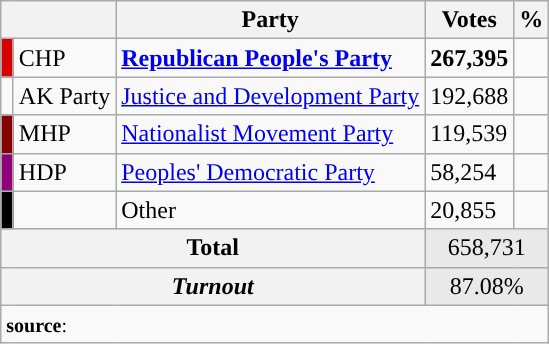<table class="wikitable">
<tr>
<th colspan="2"></th>
<th>Party</th>
<th>Votes</th>
<th>%</th>
</tr>
<tr align="left">
<td bgcolor="#d50000" width="1"></td>
<td>CHP</td>
<td><strong><a href='#'>Republican People's Party</a></strong></td>
<td><strong>267,395</strong></td>
<td><strong></strong></td>
</tr>
<tr align="left">
<td></td>
<td>AK Party</td>
<td><a href='#'>Justice and Development Party</a></td>
<td>192,688</td>
<td></td>
</tr>
<tr align="left">
<td bgcolor="#870000" width="1"></td>
<td>MHP</td>
<td><a href='#'>Nationalist Movement Party</a></td>
<td>119,539</td>
<td></td>
</tr>
<tr align="left">
<td bgcolor="#91007B" width="1"></td>
<td>HDP</td>
<td><a href='#'>Peoples' Democratic Party</a></td>
<td>58,254</td>
<td></td>
</tr>
<tr align="left">
<td bgcolor=" " width="1"></td>
<td></td>
<td>Other</td>
<td>20,855</td>
<td></td>
</tr>
<tr align="left" style="background-color:#E9E9E9">
<th colspan="3" align="center"><strong>Total</strong></th>
<td colspan="5" align="center">658,731</td>
</tr>
<tr align="left" style="background-color:#E9E9E9">
<th colspan="3" align="center"><em>Turnout</em></th>
<td colspan="5" align="center">87.08%</td>
</tr>
<tr>
<td colspan="9" align="left"><small><strong>source</strong>: </small></td>
</tr>
</table>
